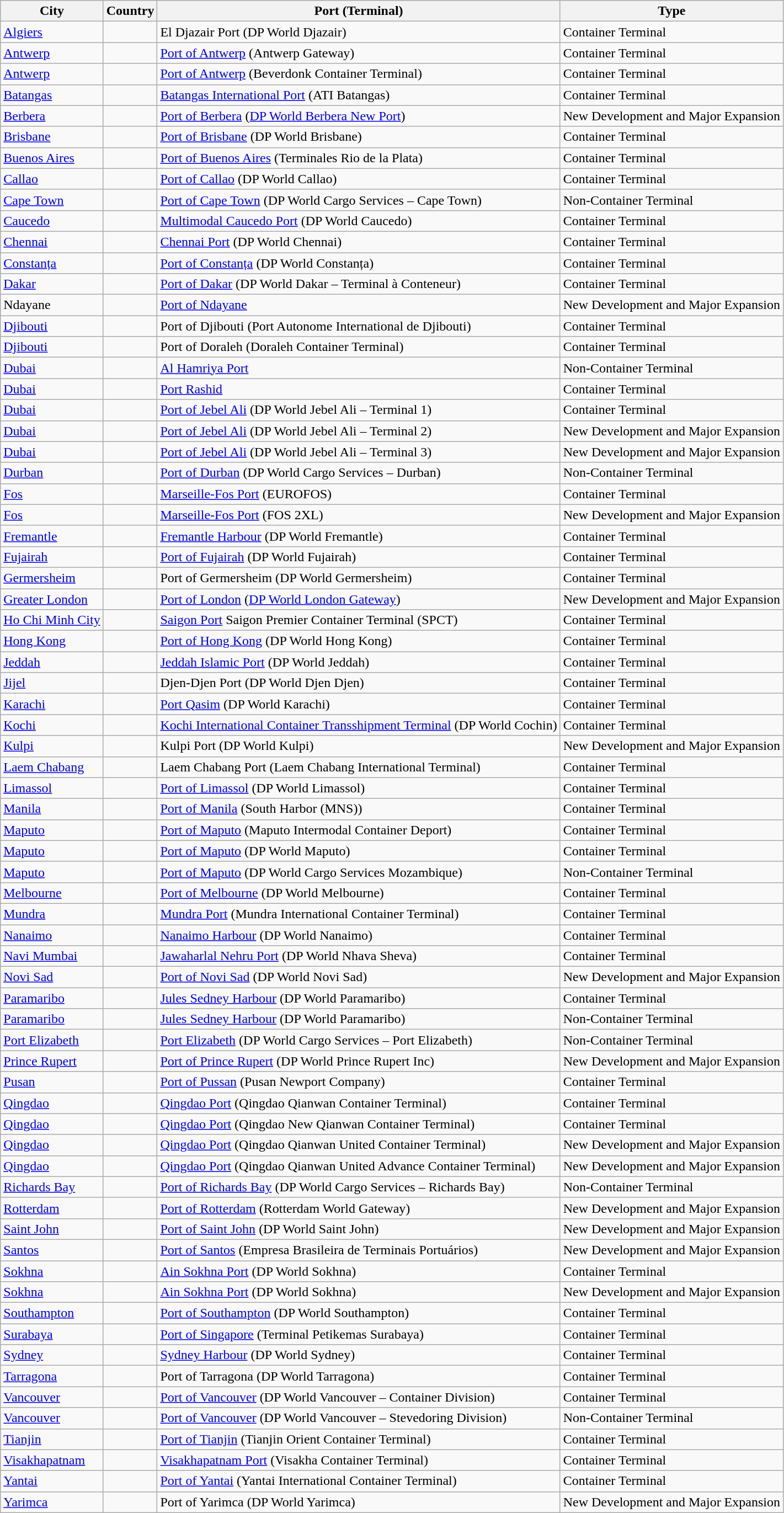<table class="wikitable sortable">
<tr>
<th>City</th>
<th>Country</th>
<th>Port (Terminal)</th>
<th>Type</th>
</tr>
<tr>
<td><a href='#'>Algiers</a></td>
<td></td>
<td>El Djazair Port (DP World Djazair)</td>
<td>Container Terminal</td>
</tr>
<tr>
<td><a href='#'>Antwerp</a></td>
<td></td>
<td><a href='#'>Port of Antwerp</a> (Antwerp Gateway)</td>
<td>Container Terminal</td>
</tr>
<tr>
<td><a href='#'>Antwerp</a></td>
<td></td>
<td><a href='#'>Port of Antwerp</a> (Beverdonk Container Terminal)</td>
<td>Container Terminal</td>
</tr>
<tr>
<td><a href='#'>Batangas</a></td>
<td></td>
<td><a href='#'>Batangas International Port</a> (ATI Batangas)</td>
<td>Container Terminal</td>
</tr>
<tr>
<td><a href='#'>Berbera</a></td>
<td></td>
<td><a href='#'>Port of Berbera</a> (<a href='#'>DP World Berbera New Port</a>)</td>
<td>New Development and Major Expansion</td>
</tr>
<tr>
<td><a href='#'>Brisbane</a></td>
<td></td>
<td><a href='#'>Port of Brisbane</a> (DP World Brisbane)</td>
<td>Container Terminal</td>
</tr>
<tr>
<td><a href='#'>Buenos Aires</a></td>
<td></td>
<td><a href='#'>Port of Buenos Aires</a> (Terminales Rio de la Plata)</td>
<td>Container Terminal</td>
</tr>
<tr>
<td><a href='#'>Callao</a></td>
<td></td>
<td><a href='#'>Port of Callao</a> (DP World Callao)</td>
<td>Container Terminal</td>
</tr>
<tr>
<td><a href='#'>Cape Town</a></td>
<td></td>
<td><a href='#'>Port of Cape Town</a> (DP World Cargo Services – Cape Town)</td>
<td>Non-Container Terminal</td>
</tr>
<tr>
<td><a href='#'>Caucedo</a></td>
<td></td>
<td><a href='#'>Multimodal Caucedo Port</a> (DP World Caucedo)</td>
<td>Container Terminal</td>
</tr>
<tr>
<td><a href='#'>Chennai</a></td>
<td></td>
<td><a href='#'>Chennai Port</a> (DP World Chennai)</td>
<td>Container Terminal</td>
</tr>
<tr>
<td><a href='#'>Constanța</a></td>
<td></td>
<td><a href='#'>Port of Constanța</a> (DP World Constanța)</td>
<td>Container Terminal</td>
</tr>
<tr>
<td><a href='#'>Dakar</a></td>
<td></td>
<td><a href='#'>Port of Dakar</a> (DP World Dakar – Terminal à Conteneur)</td>
<td>Container Terminal</td>
</tr>
<tr>
<td>Ndayane</td>
<td></td>
<td><a href='#'>Port of Ndayane</a></td>
<td>New Development and Major Expansion</td>
</tr>
<tr>
<td><a href='#'>Djibouti</a></td>
<td></td>
<td>Port of Djibouti (Port Autonome International de Djibouti)</td>
<td>Container Terminal</td>
</tr>
<tr>
<td><a href='#'>Djibouti</a></td>
<td></td>
<td>Port of Doraleh (Doraleh Container Terminal)</td>
<td>Container Terminal</td>
</tr>
<tr>
<td><a href='#'>Dubai</a></td>
<td></td>
<td><a href='#'>Al Hamriya Port</a></td>
<td>Non-Container Terminal</td>
</tr>
<tr>
<td><a href='#'>Dubai</a></td>
<td></td>
<td><a href='#'>Port Rashid</a></td>
<td>Container Terminal</td>
</tr>
<tr>
<td><a href='#'>Dubai</a></td>
<td></td>
<td><a href='#'>Port of Jebel Ali</a> (DP World Jebel Ali – Terminal 1)</td>
<td>Container Terminal</td>
</tr>
<tr>
<td><a href='#'>Dubai</a></td>
<td></td>
<td><a href='#'>Port of Jebel Ali</a> (DP World Jebel Ali – Terminal 2)</td>
<td>New Development and Major Expansion</td>
</tr>
<tr>
<td><a href='#'>Dubai</a></td>
<td></td>
<td><a href='#'>Port of Jebel Ali</a> (DP World Jebel Ali – Terminal 3)</td>
<td>New Development and Major Expansion</td>
</tr>
<tr>
<td><a href='#'>Durban</a></td>
<td></td>
<td><a href='#'>Port of Durban</a> (DP World Cargo Services – Durban)</td>
<td>Non-Container Terminal</td>
</tr>
<tr>
<td><a href='#'>Fos</a></td>
<td></td>
<td><a href='#'>Marseille-Fos Port</a> (EUROFOS)</td>
<td>Container Terminal</td>
</tr>
<tr>
<td><a href='#'>Fos</a></td>
<td></td>
<td><a href='#'>Marseille-Fos Port</a> (FOS 2XL)</td>
<td>New Development and Major Expansion</td>
</tr>
<tr>
<td><a href='#'>Fremantle</a></td>
<td></td>
<td><a href='#'>Fremantle Harbour</a> (DP World Fremantle)</td>
<td>Container Terminal</td>
</tr>
<tr>
<td><a href='#'>Fujairah</a></td>
<td></td>
<td><a href='#'>Port of Fujairah</a> (DP World Fujairah)</td>
<td>Container Terminal</td>
</tr>
<tr>
<td><a href='#'>Germersheim</a></td>
<td></td>
<td>Port of Germersheim (DP World Germersheim)</td>
<td>Container Terminal</td>
</tr>
<tr>
<td><a href='#'>Greater London</a></td>
<td></td>
<td><a href='#'>Port of London</a> (<a href='#'>DP World London Gateway</a>)</td>
<td>New Development and Major Expansion</td>
</tr>
<tr>
<td><a href='#'>Ho Chi Minh City</a></td>
<td></td>
<td><a href='#'>Saigon Port</a> Saigon Premier Container Terminal (SPCT)</td>
<td>Container Terminal</td>
</tr>
<tr>
<td><a href='#'>Hong Kong</a></td>
<td></td>
<td><a href='#'>Port of Hong Kong</a> (DP World Hong Kong)</td>
<td>Container Terminal</td>
</tr>
<tr>
<td><a href='#'>Jeddah</a></td>
<td></td>
<td><a href='#'>Jeddah Islamic Port</a> (DP World Jeddah)</td>
<td>Container Terminal</td>
</tr>
<tr>
<td><a href='#'>Jijel</a></td>
<td></td>
<td>Djen-Djen Port (DP World Djen Djen)</td>
<td>Container Terminal</td>
</tr>
<tr>
<td><a href='#'>Karachi</a></td>
<td></td>
<td><a href='#'>Port Qasim</a> (DP World Karachi)</td>
<td>Container Terminal</td>
</tr>
<tr>
<td><a href='#'>Kochi</a></td>
<td></td>
<td><a href='#'>Kochi International Container Transshipment Terminal</a> (DP World Cochin)</td>
<td>Container Terminal</td>
</tr>
<tr>
<td><a href='#'>Kulpi</a></td>
<td></td>
<td>Kulpi Port (DP World Kulpi)</td>
<td>New Development and Major Expansion</td>
</tr>
<tr>
<td><a href='#'>Laem Chabang</a></td>
<td></td>
<td>Laem Chabang Port (Laem Chabang International Terminal)</td>
<td>Container Terminal</td>
</tr>
<tr>
<td><a href='#'>Limassol</a></td>
<td></td>
<td><a href='#'>Port of Limassol</a> (DP World Limassol)</td>
<td>Container Terminal</td>
</tr>
<tr>
<td><a href='#'>Manila</a></td>
<td></td>
<td><a href='#'>Port of Manila</a> (South Harbor (MNS))</td>
<td>Container Terminal</td>
</tr>
<tr>
<td><a href='#'>Maputo</a></td>
<td></td>
<td><a href='#'>Port of Maputo</a> (Maputo Intermodal Container Deport)</td>
<td>Container Terminal</td>
</tr>
<tr>
<td><a href='#'>Maputo</a></td>
<td></td>
<td><a href='#'>Port of Maputo</a> (DP World Maputo)</td>
<td>Container Terminal</td>
</tr>
<tr>
<td><a href='#'>Maputo</a></td>
<td></td>
<td><a href='#'>Port of Maputo</a> (DP World Cargo Services Mozambique)</td>
<td>Non-Container Terminal</td>
</tr>
<tr>
<td><a href='#'>Melbourne</a></td>
<td></td>
<td><a href='#'>Port of Melbourne</a> (DP World Melbourne)</td>
<td>Container Terminal</td>
</tr>
<tr>
<td><a href='#'>Mundra</a></td>
<td></td>
<td><a href='#'>Mundra Port</a> (Mundra International Container Terminal)</td>
<td>Container Terminal</td>
</tr>
<tr>
<td><a href='#'>Nanaimo</a></td>
<td></td>
<td><a href='#'>Nanaimo Harbour</a> (DP World Nanaimo)</td>
<td>Container Terminal</td>
</tr>
<tr>
<td><a href='#'>Navi Mumbai</a></td>
<td></td>
<td><a href='#'>Jawaharlal Nehru Port</a> (DP World Nhava Sheva)</td>
<td>Container Terminal</td>
</tr>
<tr>
<td><a href='#'>Novi Sad</a></td>
<td></td>
<td><a href='#'>Port of Novi Sad</a> (DP World Novi Sad)</td>
<td>New Development and Major Expansion</td>
</tr>
<tr>
<td><a href='#'>Paramaribo</a></td>
<td></td>
<td><a href='#'>Jules Sedney Harbour</a> (DP World Paramaribo)</td>
<td>Container Terminal</td>
</tr>
<tr>
<td><a href='#'>Paramaribo</a></td>
<td></td>
<td><a href='#'>Jules Sedney Harbour</a> (DP World Paramaribo)</td>
<td>Non-Container Terminal</td>
</tr>
<tr>
<td><a href='#'>Port Elizabeth</a></td>
<td></td>
<td><a href='#'>Port Elizabeth</a> (DP World Cargo Services – Port Elizabeth)</td>
<td>Non-Container Terminal</td>
</tr>
<tr>
<td><a href='#'>Prince Rupert</a></td>
<td></td>
<td><a href='#'>Port of Prince Rupert</a> (DP World Prince Rupert Inc)</td>
<td>New Development and Major Expansion</td>
</tr>
<tr>
<td><a href='#'>Pusan</a></td>
<td></td>
<td><a href='#'>Port of Pussan</a> (Pusan Newport Company)</td>
<td>Container Terminal</td>
</tr>
<tr>
<td><a href='#'>Qingdao</a></td>
<td></td>
<td><a href='#'>Qingdao Port</a> (Qingdao Qianwan Container Terminal)</td>
<td>Container Terminal</td>
</tr>
<tr>
<td><a href='#'>Qingdao</a></td>
<td></td>
<td><a href='#'>Qingdao Port</a> (Qingdao New Qianwan Container Terminal)</td>
<td>Container Terminal</td>
</tr>
<tr>
<td><a href='#'>Qingdao</a></td>
<td></td>
<td><a href='#'>Qingdao Port</a> (Qingdao Qianwan United Container Terminal)</td>
<td>New Development and Major Expansion</td>
</tr>
<tr>
<td><a href='#'>Qingdao</a></td>
<td></td>
<td><a href='#'>Qingdao Port</a> (Qingdao Qianwan United Advance Container Terminal)</td>
<td>New Development and Major Expansion</td>
</tr>
<tr>
<td><a href='#'>Richards Bay</a></td>
<td></td>
<td><a href='#'>Port of Richards Bay</a> (DP World Cargo Services – Richards Bay)</td>
<td>Non-Container Terminal</td>
</tr>
<tr>
<td><a href='#'>Rotterdam</a></td>
<td></td>
<td><a href='#'>Port of Rotterdam</a> (Rotterdam World Gateway)</td>
<td>New Development and Major Expansion</td>
</tr>
<tr>
<td><a href='#'>Saint John</a></td>
<td></td>
<td><a href='#'>Port of Saint John</a> (DP World Saint John)</td>
<td>New Development and Major Expansion</td>
</tr>
<tr>
<td><a href='#'>Santos</a></td>
<td></td>
<td><a href='#'>Port of Santos</a> (Empresa Brasileira de Terminais Portuários)</td>
<td>New Development and Major Expansion</td>
</tr>
<tr>
<td><a href='#'>Sokhna</a></td>
<td></td>
<td><a href='#'>Ain Sokhna Port</a> (DP World Sokhna)</td>
<td>Container Terminal</td>
</tr>
<tr>
<td><a href='#'>Sokhna</a></td>
<td></td>
<td><a href='#'>Ain Sokhna Port</a> (DP World Sokhna)</td>
<td>New Development and Major Expansion</td>
</tr>
<tr>
<td><a href='#'>Southampton</a></td>
<td></td>
<td><a href='#'>Port of Southampton</a> (DP World Southampton)</td>
<td>Container Terminal</td>
</tr>
<tr>
<td><a href='#'>Surabaya</a></td>
<td></td>
<td><a href='#'>Port of Singapore</a> (Terminal Petikemas Surabaya)</td>
<td>Container Terminal</td>
</tr>
<tr>
<td><a href='#'>Sydney</a></td>
<td></td>
<td><a href='#'>Sydney Harbour</a> (DP World Sydney)</td>
<td>Container Terminal</td>
</tr>
<tr>
<td><a href='#'>Tarragona</a></td>
<td></td>
<td>Port of Tarragona (DP World Tarragona)</td>
<td>Container Terminal</td>
</tr>
<tr>
<td><a href='#'>Vancouver</a></td>
<td></td>
<td><a href='#'>Port of Vancouver</a> (DP World Vancouver – Container Division)</td>
<td>Container Terminal</td>
</tr>
<tr>
<td><a href='#'>Vancouver</a></td>
<td></td>
<td><a href='#'>Port of Vancouver</a> (DP World Vancouver – Stevedoring Division)</td>
<td>Non-Container Terminal</td>
</tr>
<tr>
<td><a href='#'>Tianjin</a></td>
<td></td>
<td><a href='#'>Port of Tianjin</a> (Tianjin Orient Container Terminal)</td>
<td>Container Terminal</td>
</tr>
<tr>
<td><a href='#'>Visakhapatnam</a></td>
<td></td>
<td><a href='#'>Visakhapatnam Port</a> (Visakha Container Terminal)</td>
<td>Container Terminal</td>
</tr>
<tr>
<td><a href='#'>Yantai</a></td>
<td></td>
<td><a href='#'>Port of Yantai</a> (Yantai International Container Terminal)</td>
<td>Container Terminal</td>
</tr>
<tr>
<td><a href='#'>Yarimca</a></td>
<td></td>
<td>Port of Yarimca (DP World Yarimca)</td>
<td>New Development and Major Expansion</td>
</tr>
</table>
